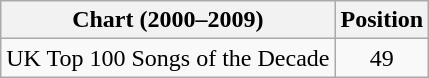<table class="wikitable">
<tr>
<th>Chart (2000–2009)</th>
<th>Position</th>
</tr>
<tr>
<td>UK Top 100 Songs of the Decade</td>
<td style="text-align:center;">49</td>
</tr>
</table>
